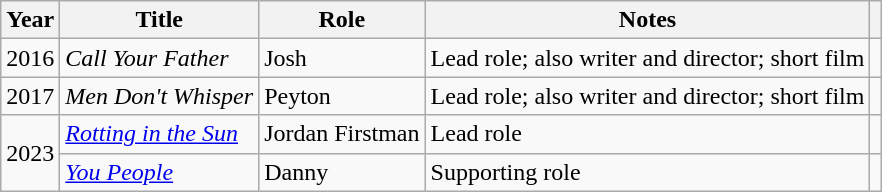<table class="wikitable plainrowheaders sortable">
<tr>
<th scope="col">Year</th>
<th scope="col">Title</th>
<th scope="col" class="unsortable">Role</th>
<th scope="col" class="unsortable">Notes</th>
<th scope="col" class="unsortable"></th>
</tr>
<tr>
<td>2016</td>
<td><em>Call Your Father</em></td>
<td>Josh</td>
<td>Lead role; also writer and director; short film</td>
<td></td>
</tr>
<tr>
<td>2017</td>
<td><em>Men Don't Whisper</em></td>
<td>Peyton</td>
<td>Lead role; also writer and director; short film</td>
<td></td>
</tr>
<tr>
<td rowspan="2">2023</td>
<td><em><a href='#'>Rotting in the Sun</a></em></td>
<td>Jordan Firstman</td>
<td>Lead role</td>
<td></td>
</tr>
<tr>
<td><em><a href='#'>You People</a></em></td>
<td>Danny</td>
<td>Supporting role</td>
<td></td>
</tr>
</table>
